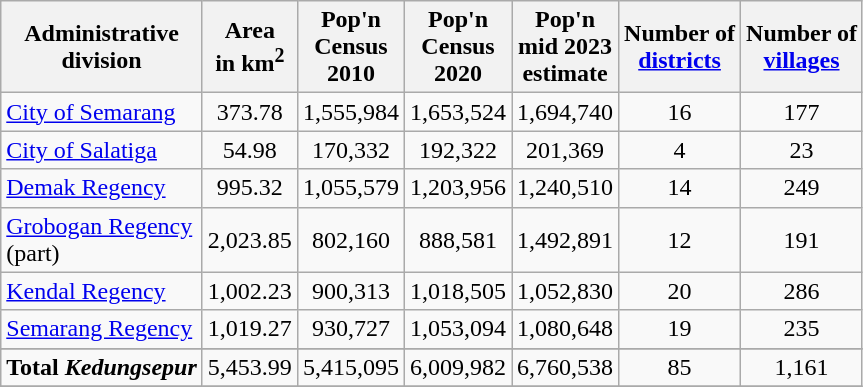<table class="wikitable" style="text-align:center">
<tr>
<th>Administrative<br>division</th>
<th>Area <br>in km<sup>2</sup></th>
<th>Pop'n<br>Census<br>2010</th>
<th>Pop'n<br>Census<br>2020</th>
<th>Pop'n<br>mid 2023<br>estimate</th>
<th>Number of <br><a href='#'>districts</a></th>
<th>Number of <br><a href='#'>villages</a></th>
</tr>
<tr>
<td align=left><a href='#'>City of Semarang</a></td>
<td>373.78</td>
<td>1,555,984</td>
<td>1,653,524</td>
<td>1,694,740</td>
<td>16</td>
<td>177</td>
</tr>
<tr>
<td align=left><a href='#'>City of Salatiga</a></td>
<td>54.98</td>
<td>170,332</td>
<td>192,322</td>
<td>201,369</td>
<td>4</td>
<td>23</td>
</tr>
<tr>
<td align=left><a href='#'>Demak Regency</a></td>
<td>995.32</td>
<td>1,055,579</td>
<td>1,203,956</td>
<td>1,240,510</td>
<td>14</td>
<td>249</td>
</tr>
<tr>
<td align=left><a href='#'>Grobogan Regency</a><br> (part) </td>
<td>2,023.85</td>
<td>802,160</td>
<td>888,581</td>
<td>1,492,891</td>
<td>12</td>
<td>191</td>
</tr>
<tr>
<td align=left><a href='#'>Kendal Regency</a></td>
<td>1,002.23</td>
<td>900,313</td>
<td>1,018,505</td>
<td>1,052,830</td>
<td>20</td>
<td>286</td>
</tr>
<tr>
<td align=left><a href='#'>Semarang Regency</a></td>
<td>1,019.27</td>
<td>930,727</td>
<td>1,053,094</td>
<td>1,080,648</td>
<td>19</td>
<td>235</td>
</tr>
<tr>
</tr>
<tr>
<td align=left><strong>Total <em>Kedungsepur<strong><em></td>
<td>5,453.99</td>
<td>5,415,095</td>
<td>6,009,982</td>
<td>6,760,538</td>
<td>85</td>
<td>1,161</td>
</tr>
<tr>
</tr>
</table>
